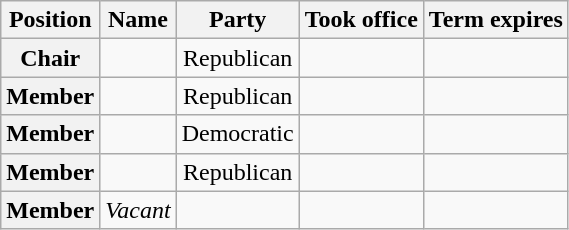<table class="wikitable sortable" style="text-align:center">
<tr>
<th>Position</th>
<th>Name</th>
<th>Party</th>
<th>Took office</th>
<th>Term expires</th>
</tr>
<tr>
<th>Chair</th>
<td></td>
<td>Republican</td>
<td></td>
<td></td>
</tr>
<tr>
<th>Member</th>
<td></td>
<td>Republican</td>
<td></td>
<td></td>
</tr>
<tr>
<th>Member</th>
<td></td>
<td>Democratic</td>
<td></td>
<td></td>
</tr>
<tr>
<th>Member</th>
<td></td>
<td>Republican</td>
<td></td>
<td></td>
</tr>
<tr>
<th>Member</th>
<td><em>Vacant</em></td>
<td></td>
<td></td>
<td></td>
</tr>
</table>
